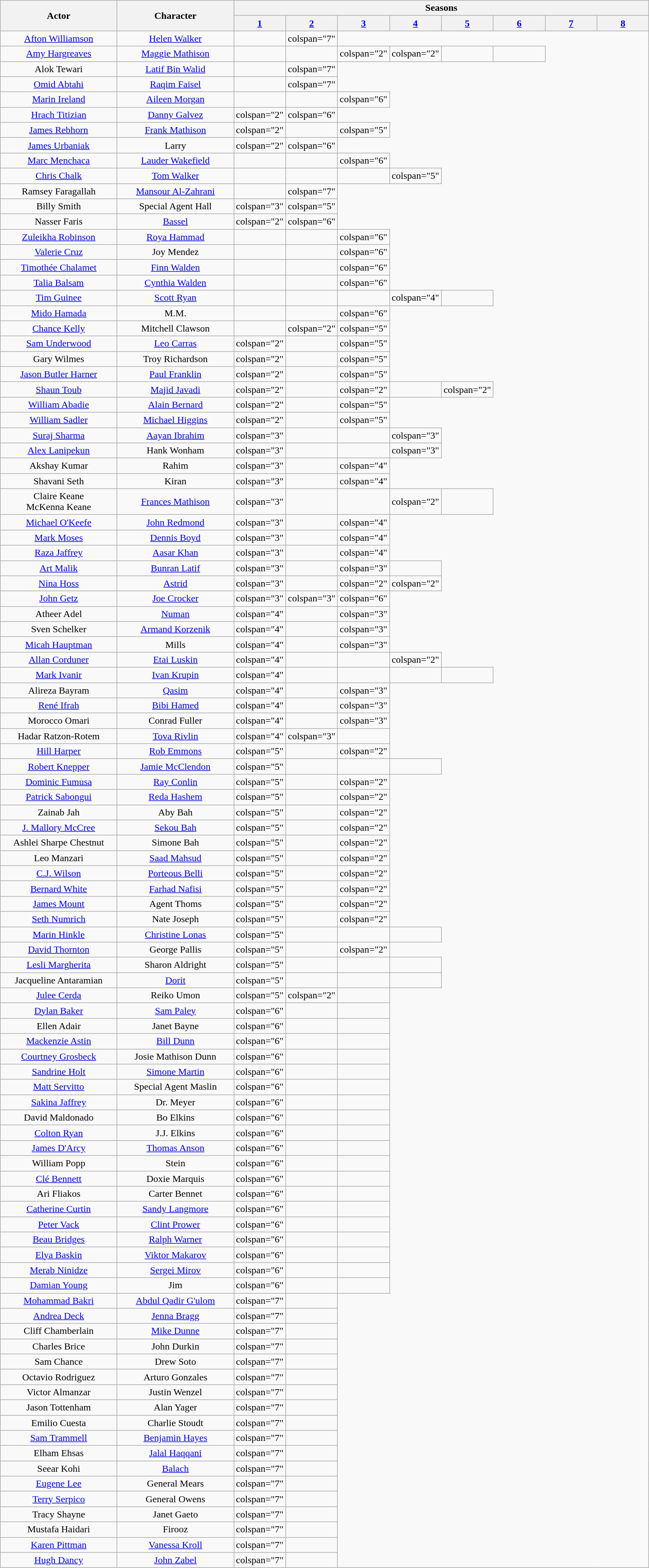<table class="wikitable" style="text-align:center">
<tr>
<th rowspan="2" style="width:18%;">Actor</th>
<th rowspan="2" style="width:18%;">Character</th>
<th colspan="8">Seasons</th>
</tr>
<tr>
<th style="width:8%;"><a href='#'>1</a></th>
<th style="width:8%;"><a href='#'>2</a></th>
<th style="width:8%;"><a href='#'>3</a></th>
<th style="width:8%;"><a href='#'>4</a></th>
<th style="width:8%;"><a href='#'>5</a></th>
<th style="width:8%;"><a href='#'>6</a></th>
<th style="width:8%;"><a href='#'>7</a></th>
<th style="width:8%;"><a href='#'>8</a></th>
</tr>
<tr>
<td><a href='#'>Afton Williamson</a></td>
<td><a href='#'>Helen Walker</a></td>
<td></td>
<td>colspan="7" </td>
</tr>
<tr>
<td><a href='#'>Amy Hargreaves</a></td>
<td><a href='#'>Maggie Mathison</a></td>
<td></td>
<td></td>
<td>colspan="2" </td>
<td>colspan="2" </td>
<td></td>
<td></td>
</tr>
<tr>
<td>Alok Tewari</td>
<td><a href='#'>Latif Bin Walid</a></td>
<td></td>
<td>colspan="7" </td>
</tr>
<tr>
<td><a href='#'>Omid Abtahi</a></td>
<td><a href='#'>Raqim Faisel</a></td>
<td></td>
<td>colspan="7" </td>
</tr>
<tr>
<td><a href='#'>Marin Ireland</a></td>
<td><a href='#'>Aileen Morgan</a></td>
<td></td>
<td></td>
<td>colspan="6" </td>
</tr>
<tr>
<td><a href='#'>Hrach Titizian</a></td>
<td><a href='#'>Danny Galvez</a></td>
<td>colspan="2" </td>
<td>colspan="6" </td>
</tr>
<tr>
<td><a href='#'>James Rebhorn</a></td>
<td><a href='#'>Frank Mathison</a></td>
<td>colspan="2" </td>
<td></td>
<td>colspan="5" </td>
</tr>
<tr>
<td><a href='#'>James Urbaniak</a></td>
<td>Larry</td>
<td>colspan="2" </td>
<td>colspan="6" </td>
</tr>
<tr>
<td><a href='#'>Marc Menchaca</a></td>
<td><a href='#'>Lauder Wakefield</a></td>
<td></td>
<td></td>
<td>colspan="6" </td>
</tr>
<tr>
<td><a href='#'>Chris Chalk</a></td>
<td><a href='#'>Tom Walker</a></td>
<td></td>
<td></td>
<td></td>
<td>colspan="5" </td>
</tr>
<tr>
<td>Ramsey Faragallah</td>
<td><a href='#'>Mansour Al-Zahrani</a></td>
<td></td>
<td>colspan="7" </td>
</tr>
<tr>
<td>Billy Smith</td>
<td>Special Agent Hall</td>
<td>colspan="3" </td>
<td>colspan="5" </td>
</tr>
<tr>
<td>Nasser Faris</td>
<td><a href='#'>Bassel</a></td>
<td>colspan="2" </td>
<td>colspan="6" </td>
</tr>
<tr>
<td><a href='#'>Zuleikha Robinson</a></td>
<td><a href='#'>Roya Hammad</a></td>
<td></td>
<td></td>
<td>colspan="6" </td>
</tr>
<tr>
<td><a href='#'>Valerie Cruz</a></td>
<td>Joy Mendez</td>
<td></td>
<td></td>
<td>colspan="6" </td>
</tr>
<tr>
<td><a href='#'>Timothée Chalamet</a></td>
<td><a href='#'>Finn Walden</a></td>
<td></td>
<td></td>
<td>colspan="6" </td>
</tr>
<tr>
<td><a href='#'>Talia Balsam</a></td>
<td><a href='#'>Cynthia Walden</a></td>
<td></td>
<td></td>
<td>colspan="6" </td>
</tr>
<tr>
<td><a href='#'>Tim Guinee</a></td>
<td><a href='#'>Scott Ryan</a></td>
<td></td>
<td></td>
<td></td>
<td>colspan="4" </td>
<td></td>
</tr>
<tr>
<td><a href='#'>Mido Hamada</a></td>
<td>M.M.</td>
<td></td>
<td></td>
<td>colspan="6" </td>
</tr>
<tr>
<td><a href='#'>Chance Kelly</a></td>
<td>Mitchell Clawson</td>
<td></td>
<td>colspan="2" </td>
<td>colspan="5" </td>
</tr>
<tr>
<td><a href='#'>Sam Underwood</a></td>
<td><a href='#'>Leo Carras</a></td>
<td>colspan="2" </td>
<td></td>
<td>colspan="5" </td>
</tr>
<tr>
<td>Gary Wilmes</td>
<td>Troy Richardson</td>
<td>colspan="2" </td>
<td></td>
<td>colspan="5" </td>
</tr>
<tr>
<td><a href='#'>Jason Butler Harner</a></td>
<td><a href='#'>Paul Franklin</a></td>
<td>colspan="2" </td>
<td></td>
<td>colspan="5" </td>
</tr>
<tr>
<td><a href='#'>Shaun Toub</a></td>
<td><a href='#'>Majid Javadi</a></td>
<td>colspan="2" </td>
<td></td>
<td>colspan="2" </td>
<td></td>
<td>colspan="2" </td>
</tr>
<tr>
<td><a href='#'>William Abadie</a></td>
<td><a href='#'>Alain Bernard</a></td>
<td>colspan="2" </td>
<td></td>
<td>colspan="5" </td>
</tr>
<tr>
<td><a href='#'>William Sadler</a></td>
<td><a href='#'>Michael Higgins</a></td>
<td>colspan="2" </td>
<td></td>
<td>colspan="5" </td>
</tr>
<tr>
<td><a href='#'>Suraj Sharma</a></td>
<td><a href='#'>Aayan Ibrahim</a></td>
<td>colspan="3" </td>
<td></td>
<td></td>
<td>colspan="3" </td>
</tr>
<tr>
<td><a href='#'>Alex Lanipekun</a></td>
<td>Hank Wonham</td>
<td>colspan="3" </td>
<td></td>
<td></td>
<td>colspan="3" </td>
</tr>
<tr>
<td>Akshay Kumar</td>
<td>Rahim</td>
<td>colspan="3" </td>
<td></td>
<td>colspan="4" </td>
</tr>
<tr>
<td>Shavani Seth</td>
<td>Kiran</td>
<td>colspan="3" </td>
<td></td>
<td>colspan="4" </td>
</tr>
<tr>
<td>Claire Keane<br>McKenna Keane</td>
<td><a href='#'>Frances Mathison</a></td>
<td>colspan="3" </td>
<td></td>
<td></td>
<td>colspan="2" </td>
<td></td>
</tr>
<tr>
<td><a href='#'>Michael O'Keefe</a></td>
<td><a href='#'>John Redmond</a></td>
<td>colspan="3" </td>
<td></td>
<td>colspan="4" </td>
</tr>
<tr>
<td><a href='#'>Mark Moses</a></td>
<td><a href='#'>Dennis Boyd</a></td>
<td>colspan="3" </td>
<td></td>
<td>colspan="4" </td>
</tr>
<tr>
<td><a href='#'>Raza Jaffrey</a></td>
<td><a href='#'>Aasar Khan</a></td>
<td>colspan="3" </td>
<td></td>
<td>colspan="4" </td>
</tr>
<tr>
<td><a href='#'>Art Malik</a></td>
<td><a href='#'>Bunran Latif</a></td>
<td>colspan="3" </td>
<td></td>
<td>colspan="3" </td>
<td></td>
</tr>
<tr>
<td><a href='#'>Nina Hoss</a></td>
<td><a href='#'>Astrid</a></td>
<td>colspan="3" </td>
<td></td>
<td>colspan="2" </td>
<td>colspan="2" </td>
</tr>
<tr>
<td><a href='#'>John Getz</a></td>
<td><a href='#'>Joe Crocker</a></td>
<td>colspan="3" </td>
<td>colspan="3" </td>
<td>colspan="6" </td>
</tr>
<tr>
<td>Atheer Adel</td>
<td><a href='#'>Numan</a></td>
<td>colspan="4" </td>
<td></td>
<td>colspan="3" </td>
</tr>
<tr>
<td>Sven Schelker</td>
<td><a href='#'>Armand Korzenik</a></td>
<td>colspan="4" </td>
<td></td>
<td>colspan="3" </td>
</tr>
<tr>
<td><a href='#'>Micah Hauptman</a></td>
<td>Mills</td>
<td>colspan="4" </td>
<td></td>
<td>colspan="3" </td>
</tr>
<tr>
<td><a href='#'>Allan Corduner</a></td>
<td><a href='#'>Etai Luskin</a></td>
<td>colspan="4" </td>
<td></td>
<td></td>
<td>colspan="2" </td>
</tr>
<tr>
<td><a href='#'>Mark Ivanir</a></td>
<td><a href='#'>Ivan Krupin</a></td>
<td>colspan="4" </td>
<td></td>
<td></td>
<td></td>
<td></td>
</tr>
<tr>
<td>Alireza Bayram</td>
<td><a href='#'>Qasim</a></td>
<td>colspan="4" </td>
<td></td>
<td>colspan="3" </td>
</tr>
<tr>
<td><a href='#'>René Ifrah</a></td>
<td><a href='#'>Bibi Hamed</a></td>
<td>colspan="4" </td>
<td></td>
<td>colspan="3" </td>
</tr>
<tr>
<td>Morocco Omari</td>
<td>Conrad Fuller</td>
<td>colspan="4" </td>
<td></td>
<td>colspan="3" </td>
</tr>
<tr>
<td>Hadar Ratzon-Rotem</td>
<td><a href='#'>Tova Rivlin</a></td>
<td>colspan="4" </td>
<td>colspan="3" </td>
<td></td>
</tr>
<tr>
<td><a href='#'>Hill Harper</a></td>
<td><a href='#'>Rob Emmons</a></td>
<td>colspan="5" </td>
<td></td>
<td>colspan="2" </td>
</tr>
<tr>
<td><a href='#'>Robert Knepper</a></td>
<td><a href='#'>Jamie McClendon</a></td>
<td>colspan="5" </td>
<td></td>
<td></td>
<td></td>
</tr>
<tr>
<td><a href='#'>Dominic Fumusa</a></td>
<td><a href='#'>Ray Conlin</a></td>
<td>colspan="5" </td>
<td></td>
<td>colspan="2" </td>
</tr>
<tr>
<td><a href='#'>Patrick Sabongui</a></td>
<td><a href='#'>Reda Hashem</a></td>
<td>colspan="5" </td>
<td></td>
<td>colspan="2" </td>
</tr>
<tr>
<td>Zainab Jah</td>
<td>Aby Bah</td>
<td>colspan="5" </td>
<td></td>
<td>colspan="2" </td>
</tr>
<tr>
<td><a href='#'>J. Mallory McCree</a></td>
<td><a href='#'>Sekou Bah</a></td>
<td>colspan="5" </td>
<td></td>
<td>colspan="2" </td>
</tr>
<tr>
<td>Ashlei Sharpe Chestnut</td>
<td>Simone Bah</td>
<td>colspan="5" </td>
<td></td>
<td>colspan="2" </td>
</tr>
<tr>
<td>Leo Manzari</td>
<td><a href='#'>Saad Mahsud</a></td>
<td>colspan="5" </td>
<td></td>
<td>colspan="2" </td>
</tr>
<tr>
<td><a href='#'>C.J. Wilson</a></td>
<td><a href='#'>Porteous Belli</a></td>
<td>colspan="5" </td>
<td></td>
<td>colspan="2" </td>
</tr>
<tr>
<td><a href='#'>Bernard White</a></td>
<td><a href='#'>Farhad Nafisi</a></td>
<td>colspan="5" </td>
<td></td>
<td>colspan="2" </td>
</tr>
<tr>
<td><a href='#'>James Mount</a></td>
<td>Agent Thoms</td>
<td>colspan="5" </td>
<td></td>
<td>colspan="2" </td>
</tr>
<tr>
<td><a href='#'>Seth Numrich</a></td>
<td>Nate Joseph</td>
<td>colspan="5" </td>
<td></td>
<td>colspan="2" </td>
</tr>
<tr>
<td><a href='#'>Marin Hinkle</a></td>
<td><a href='#'>Christine Lonas</a></td>
<td>colspan="5" </td>
<td></td>
<td></td>
<td></td>
</tr>
<tr>
<td><a href='#'>David Thornton</a></td>
<td>George Pallis</td>
<td>colspan="5" </td>
<td></td>
<td>colspan="2" </td>
</tr>
<tr>
<td><a href='#'>Lesli Margherita</a></td>
<td>Sharon Aldright</td>
<td>colspan="5" </td>
<td></td>
<td></td>
<td></td>
</tr>
<tr>
<td>Jacqueline Antaramian</td>
<td><a href='#'>Dorit</a></td>
<td>colspan="5" </td>
<td></td>
<td></td>
<td></td>
</tr>
<tr>
<td><a href='#'>Julee Cerda</a></td>
<td>Reiko Umon</td>
<td>colspan="5" </td>
<td>colspan="2" </td>
<td></td>
</tr>
<tr>
<td><a href='#'>Dylan Baker</a></td>
<td><a href='#'>Sam Paley</a></td>
<td>colspan="6" </td>
<td></td>
<td></td>
</tr>
<tr>
<td>Ellen Adair</td>
<td>Janet Bayne</td>
<td>colspan="6" </td>
<td></td>
<td></td>
</tr>
<tr>
<td><a href='#'>Mackenzie Astin</a></td>
<td><a href='#'>Bill Dunn</a></td>
<td>colspan="6" </td>
<td></td>
<td></td>
</tr>
<tr>
<td><a href='#'>Courtney Grosbeck</a></td>
<td>Josie Mathison Dunn</td>
<td>colspan="6" </td>
<td></td>
<td></td>
</tr>
<tr>
<td><a href='#'>Sandrine Holt</a></td>
<td><a href='#'>Simone Martin</a></td>
<td>colspan="6" </td>
<td></td>
<td></td>
</tr>
<tr>
<td><a href='#'>Matt Servitto</a></td>
<td>Special Agent Maslin</td>
<td>colspan="6" </td>
<td></td>
<td></td>
</tr>
<tr>
<td><a href='#'>Sakina Jaffrey</a></td>
<td>Dr. Meyer</td>
<td>colspan="6" </td>
<td></td>
<td></td>
</tr>
<tr>
<td>David Maldonado</td>
<td>Bo Elkins</td>
<td>colspan="6" </td>
<td></td>
<td></td>
</tr>
<tr>
<td><a href='#'>Colton Ryan</a></td>
<td>J.J. Elkins</td>
<td>colspan="6" </td>
<td></td>
<td></td>
</tr>
<tr>
<td><a href='#'>James D'Arcy</a></td>
<td><a href='#'>Thomas Anson</a></td>
<td>colspan="6" </td>
<td></td>
<td></td>
</tr>
<tr>
<td>William Popp</td>
<td>Stein</td>
<td>colspan="6" </td>
<td></td>
<td></td>
</tr>
<tr>
<td><a href='#'>Clé Bennett</a></td>
<td>Doxie Marquis</td>
<td>colspan="6" </td>
<td></td>
<td></td>
</tr>
<tr>
<td>Ari Fliakos</td>
<td>Carter Bennet</td>
<td>colspan="6" </td>
<td></td>
<td></td>
</tr>
<tr>
<td><a href='#'>Catherine Curtin</a></td>
<td><a href='#'>Sandy Langmore</a></td>
<td>colspan="6" </td>
<td></td>
<td></td>
</tr>
<tr>
<td><a href='#'>Peter Vack</a></td>
<td><a href='#'>Clint Prower</a></td>
<td>colspan="6" </td>
<td></td>
<td></td>
</tr>
<tr>
<td><a href='#'>Beau Bridges</a></td>
<td><a href='#'>Ralph Warner</a></td>
<td>colspan="6" </td>
<td></td>
<td></td>
</tr>
<tr>
<td><a href='#'>Elya Baskin</a></td>
<td><a href='#'>Viktor Makarov</a></td>
<td>colspan="6" </td>
<td></td>
<td></td>
</tr>
<tr>
<td><a href='#'>Merab Ninidze</a></td>
<td><a href='#'>Sergei Mirov</a></td>
<td>colspan="6" </td>
<td></td>
<td></td>
</tr>
<tr>
<td><a href='#'>Damian Young</a></td>
<td>Jim</td>
<td>colspan="6" </td>
<td></td>
<td></td>
</tr>
<tr>
<td><a href='#'>Mohammad Bakri</a></td>
<td><a href='#'>Abdul Qadir G'ulom</a></td>
<td>colspan="7" </td>
<td></td>
</tr>
<tr>
<td><a href='#'>Andrea Deck</a></td>
<td><a href='#'>Jenna Bragg</a></td>
<td>colspan="7" </td>
<td></td>
</tr>
<tr>
<td>Cliff Chamberlain</td>
<td><a href='#'>Mike Dunne</a></td>
<td>colspan="7" </td>
<td></td>
</tr>
<tr>
<td>Charles Brice</td>
<td>John Durkin</td>
<td>colspan="7" </td>
<td></td>
</tr>
<tr>
<td>Sam Chance</td>
<td>Drew Soto</td>
<td>colspan="7" </td>
<td></td>
</tr>
<tr>
<td>Octavio Rodriguez</td>
<td>Arturo Gonzales</td>
<td>colspan="7" </td>
<td></td>
</tr>
<tr>
<td>Victor Almanzar</td>
<td>Justin Wenzel</td>
<td>colspan="7" </td>
<td></td>
</tr>
<tr>
<td>Jason Tottenham</td>
<td>Alan Yager</td>
<td>colspan="7" </td>
<td></td>
</tr>
<tr>
<td>Emilio Cuesta</td>
<td>Charlie Stoudt</td>
<td>colspan="7" </td>
<td></td>
</tr>
<tr>
<td><a href='#'>Sam Trammell</a></td>
<td><a href='#'>Benjamin Hayes</a></td>
<td>colspan="7" </td>
<td></td>
</tr>
<tr>
<td>Elham Ehsas</td>
<td><a href='#'>Jalal Haqqani</a></td>
<td>colspan="7" </td>
<td></td>
</tr>
<tr>
<td>Seear Kohi</td>
<td><a href='#'>Balach</a></td>
<td>colspan="7" </td>
<td></td>
</tr>
<tr>
<td><a href='#'>Eugene Lee</a></td>
<td>General Mears</td>
<td>colspan="7" </td>
<td></td>
</tr>
<tr>
<td><a href='#'>Terry Serpico</a></td>
<td>General Owens</td>
<td>colspan="7" </td>
<td></td>
</tr>
<tr>
<td>Tracy Shayne</td>
<td>Janet Gaeto</td>
<td>colspan="7" </td>
<td></td>
</tr>
<tr>
<td>Mustafa Haidari</td>
<td>Firooz</td>
<td>colspan="7" </td>
<td></td>
</tr>
<tr>
<td><a href='#'>Karen Pittman</a></td>
<td><a href='#'>Vanessa Kroll</a></td>
<td>colspan="7" </td>
<td></td>
</tr>
<tr>
<td><a href='#'>Hugh Dancy</a></td>
<td><a href='#'>John Zabel</a></td>
<td>colspan="7" </td>
<td></td>
</tr>
</table>
